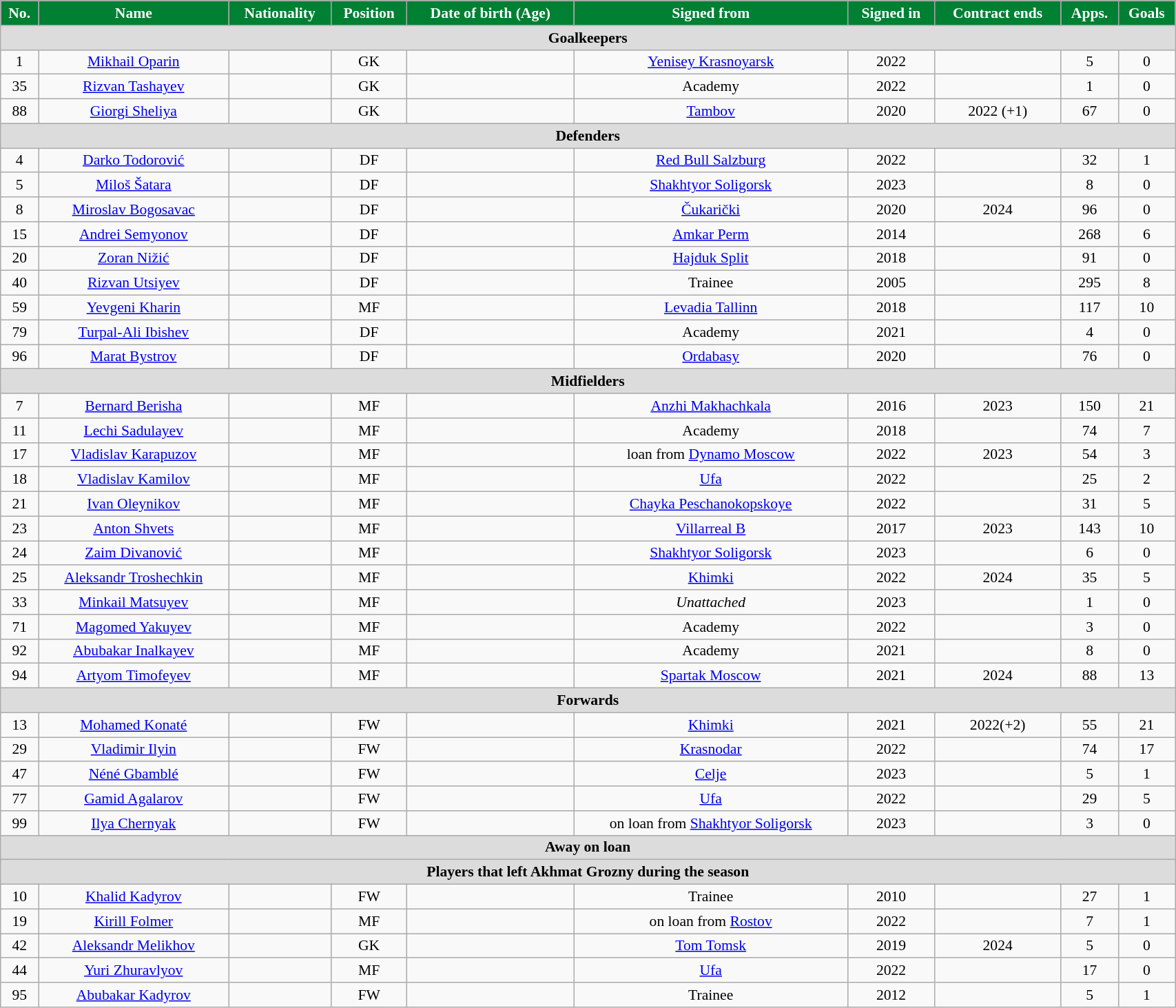<table class="wikitable"  style="text-align:center; font-size:90%; width:90%;">
<tr>
<th style="background:#008033; color:white; text-align:center;">No.</th>
<th style="background:#008033; color:white; text-align:center;">Name</th>
<th style="background:#008033; color:white; text-align:center;">Nationality</th>
<th style="background:#008033; color:white; text-align:center;">Position</th>
<th style="background:#008033; color:white; text-align:center;">Date of birth (Age)</th>
<th style="background:#008033; color:white; text-align:center;">Signed from</th>
<th style="background:#008033; color:white; text-align:center;">Signed in</th>
<th style="background:#008033; color:white; text-align:center;">Contract ends</th>
<th style="background:#008033; color:white; text-align:center;">Apps.</th>
<th style="background:#008033; color:white; text-align:center;">Goals</th>
</tr>
<tr>
<th colspan="11"  style="background:#dcdcdc; text-align:center;">Goalkeepers</th>
</tr>
<tr>
<td>1</td>
<td><a href='#'>Mikhail Oparin</a></td>
<td></td>
<td>GK</td>
<td></td>
<td><a href='#'>Yenisey Krasnoyarsk</a></td>
<td>2022</td>
<td></td>
<td>5</td>
<td>0</td>
</tr>
<tr>
<td>35</td>
<td><a href='#'>Rizvan Tashayev</a></td>
<td></td>
<td>GK</td>
<td></td>
<td>Academy</td>
<td>2022</td>
<td></td>
<td>1</td>
<td>0</td>
</tr>
<tr>
<td>88</td>
<td><a href='#'>Giorgi Sheliya</a></td>
<td></td>
<td>GK</td>
<td></td>
<td><a href='#'>Tambov</a></td>
<td>2020</td>
<td>2022 (+1)</td>
<td>67</td>
<td>0</td>
</tr>
<tr>
<th colspan="11"  style="background:#dcdcdc; text-align:center;">Defenders</th>
</tr>
<tr>
<td>4</td>
<td><a href='#'>Darko Todorović</a></td>
<td></td>
<td>DF</td>
<td></td>
<td><a href='#'>Red Bull Salzburg</a></td>
<td>2022</td>
<td></td>
<td>32</td>
<td>1</td>
</tr>
<tr>
<td>5</td>
<td><a href='#'>Miloš Šatara</a></td>
<td></td>
<td>DF</td>
<td></td>
<td><a href='#'>Shakhtyor Soligorsk</a></td>
<td>2023</td>
<td></td>
<td>8</td>
<td>0</td>
</tr>
<tr>
<td>8</td>
<td><a href='#'>Miroslav Bogosavac</a></td>
<td></td>
<td>DF</td>
<td></td>
<td><a href='#'>Čukarički</a></td>
<td>2020</td>
<td>2024</td>
<td>96</td>
<td>0</td>
</tr>
<tr>
<td>15</td>
<td><a href='#'>Andrei Semyonov</a></td>
<td></td>
<td>DF</td>
<td></td>
<td><a href='#'>Amkar Perm</a></td>
<td>2014</td>
<td></td>
<td>268</td>
<td>6</td>
</tr>
<tr>
<td>20</td>
<td><a href='#'>Zoran Nižić</a></td>
<td></td>
<td>DF</td>
<td></td>
<td><a href='#'>Hajduk Split</a></td>
<td>2018</td>
<td></td>
<td>91</td>
<td>0</td>
</tr>
<tr>
<td>40</td>
<td><a href='#'>Rizvan Utsiyev</a></td>
<td></td>
<td>DF</td>
<td></td>
<td>Trainee</td>
<td>2005</td>
<td></td>
<td>295</td>
<td>8</td>
</tr>
<tr>
<td>59</td>
<td><a href='#'>Yevgeni Kharin</a></td>
<td></td>
<td>MF</td>
<td></td>
<td><a href='#'>Levadia Tallinn</a></td>
<td>2018</td>
<td></td>
<td>117</td>
<td>10</td>
</tr>
<tr>
<td>79</td>
<td><a href='#'>Turpal-Ali Ibishev</a></td>
<td></td>
<td>DF</td>
<td></td>
<td>Academy</td>
<td>2021</td>
<td></td>
<td>4</td>
<td>0</td>
</tr>
<tr>
<td>96</td>
<td><a href='#'>Marat Bystrov</a></td>
<td></td>
<td>DF</td>
<td></td>
<td><a href='#'>Ordabasy</a></td>
<td>2020</td>
<td></td>
<td>76</td>
<td>0</td>
</tr>
<tr>
<th colspan="11"  style="background:#dcdcdc; text-align:center;">Midfielders</th>
</tr>
<tr>
<td>7</td>
<td><a href='#'>Bernard Berisha</a></td>
<td></td>
<td>MF</td>
<td></td>
<td><a href='#'>Anzhi Makhachkala</a></td>
<td>2016</td>
<td>2023</td>
<td>150</td>
<td>21</td>
</tr>
<tr>
<td>11</td>
<td><a href='#'>Lechi Sadulayev</a></td>
<td></td>
<td>MF</td>
<td></td>
<td>Academy</td>
<td>2018</td>
<td></td>
<td>74</td>
<td>7</td>
</tr>
<tr>
<td>17</td>
<td><a href='#'>Vladislav Karapuzov</a></td>
<td></td>
<td>MF</td>
<td></td>
<td>loan from <a href='#'>Dynamo Moscow</a></td>
<td>2022</td>
<td>2023</td>
<td>54</td>
<td>3</td>
</tr>
<tr>
<td>18</td>
<td><a href='#'>Vladislav Kamilov</a></td>
<td></td>
<td>MF</td>
<td></td>
<td><a href='#'>Ufa</a></td>
<td>2022</td>
<td></td>
<td>25</td>
<td>2</td>
</tr>
<tr>
<td>21</td>
<td><a href='#'>Ivan Oleynikov</a></td>
<td></td>
<td>MF</td>
<td></td>
<td><a href='#'>Chayka Peschanokopskoye</a></td>
<td>2022</td>
<td></td>
<td>31</td>
<td>5</td>
</tr>
<tr>
<td>23</td>
<td><a href='#'>Anton Shvets</a></td>
<td></td>
<td>MF</td>
<td></td>
<td><a href='#'>Villarreal B</a></td>
<td>2017</td>
<td>2023</td>
<td>143</td>
<td>10</td>
</tr>
<tr>
<td>24</td>
<td><a href='#'>Zaim Divanović</a></td>
<td></td>
<td>MF</td>
<td></td>
<td><a href='#'>Shakhtyor Soligorsk</a></td>
<td>2023</td>
<td></td>
<td>6</td>
<td>0</td>
</tr>
<tr>
<td>25</td>
<td><a href='#'>Aleksandr Troshechkin</a></td>
<td></td>
<td>MF</td>
<td></td>
<td><a href='#'>Khimki</a></td>
<td>2022</td>
<td>2024</td>
<td>35</td>
<td>5</td>
</tr>
<tr>
<td>33</td>
<td><a href='#'>Minkail Matsuyev</a></td>
<td></td>
<td>MF</td>
<td></td>
<td><em>Unattached</em></td>
<td>2023</td>
<td></td>
<td>1</td>
<td>0</td>
</tr>
<tr>
<td>71</td>
<td><a href='#'>Magomed Yakuyev</a></td>
<td></td>
<td>MF</td>
<td></td>
<td>Academy</td>
<td>2022</td>
<td></td>
<td>3</td>
<td>0</td>
</tr>
<tr>
<td>92</td>
<td><a href='#'>Abubakar Inalkayev</a></td>
<td></td>
<td>MF</td>
<td></td>
<td>Academy</td>
<td>2021</td>
<td></td>
<td>8</td>
<td>0</td>
</tr>
<tr>
<td>94</td>
<td><a href='#'>Artyom Timofeyev</a></td>
<td></td>
<td>MF</td>
<td></td>
<td><a href='#'>Spartak Moscow</a></td>
<td>2021</td>
<td>2024</td>
<td>88</td>
<td>13</td>
</tr>
<tr>
<th colspan="11"  style="background:#dcdcdc; text-align:center;">Forwards</th>
</tr>
<tr>
<td>13</td>
<td><a href='#'>Mohamed Konaté</a></td>
<td></td>
<td>FW</td>
<td></td>
<td><a href='#'>Khimki</a></td>
<td>2021</td>
<td>2022(+2)</td>
<td>55</td>
<td>21</td>
</tr>
<tr>
<td>29</td>
<td><a href='#'>Vladimir Ilyin</a></td>
<td></td>
<td>FW</td>
<td></td>
<td><a href='#'>Krasnodar</a></td>
<td>2022</td>
<td></td>
<td>74</td>
<td>17</td>
</tr>
<tr>
<td>47</td>
<td><a href='#'>Néné Gbamblé</a></td>
<td></td>
<td>FW</td>
<td></td>
<td><a href='#'>Celje</a></td>
<td>2023</td>
<td></td>
<td>5</td>
<td>1</td>
</tr>
<tr>
<td>77</td>
<td><a href='#'>Gamid Agalarov</a></td>
<td></td>
<td>FW</td>
<td></td>
<td><a href='#'>Ufa</a></td>
<td>2022</td>
<td></td>
<td>29</td>
<td>5</td>
</tr>
<tr>
<td>99</td>
<td><a href='#'>Ilya Chernyak</a></td>
<td></td>
<td>FW</td>
<td></td>
<td>on loan from <a href='#'>Shakhtyor Soligorsk</a></td>
<td>2023</td>
<td></td>
<td>3</td>
<td>0</td>
</tr>
<tr>
<th colspan="11"  style="background:#dcdcdc; text-align:center;">Away on loan</th>
</tr>
<tr>
<th colspan="11"  style="background:#dcdcdc; text-align:center;">Players that left Akhmat Grozny during the season</th>
</tr>
<tr>
<td>10</td>
<td><a href='#'>Khalid Kadyrov</a></td>
<td></td>
<td>FW</td>
<td></td>
<td>Trainee</td>
<td>2010</td>
<td></td>
<td>27</td>
<td>1</td>
</tr>
<tr>
<td>19</td>
<td><a href='#'>Kirill Folmer</a></td>
<td></td>
<td>MF</td>
<td></td>
<td>on loan from <a href='#'>Rostov</a></td>
<td>2022</td>
<td></td>
<td>7</td>
<td>1</td>
</tr>
<tr>
<td>42</td>
<td><a href='#'>Aleksandr Melikhov</a></td>
<td></td>
<td>GK</td>
<td></td>
<td><a href='#'>Tom Tomsk</a></td>
<td>2019</td>
<td>2024</td>
<td>5</td>
<td>0</td>
</tr>
<tr>
<td>44</td>
<td><a href='#'>Yuri Zhuravlyov</a></td>
<td></td>
<td>MF</td>
<td></td>
<td><a href='#'>Ufa</a></td>
<td>2022</td>
<td></td>
<td>17</td>
<td>0</td>
</tr>
<tr>
<td>95</td>
<td><a href='#'>Abubakar Kadyrov</a></td>
<td></td>
<td>FW</td>
<td></td>
<td>Trainee</td>
<td>2012</td>
<td></td>
<td>5</td>
<td>1</td>
</tr>
</table>
